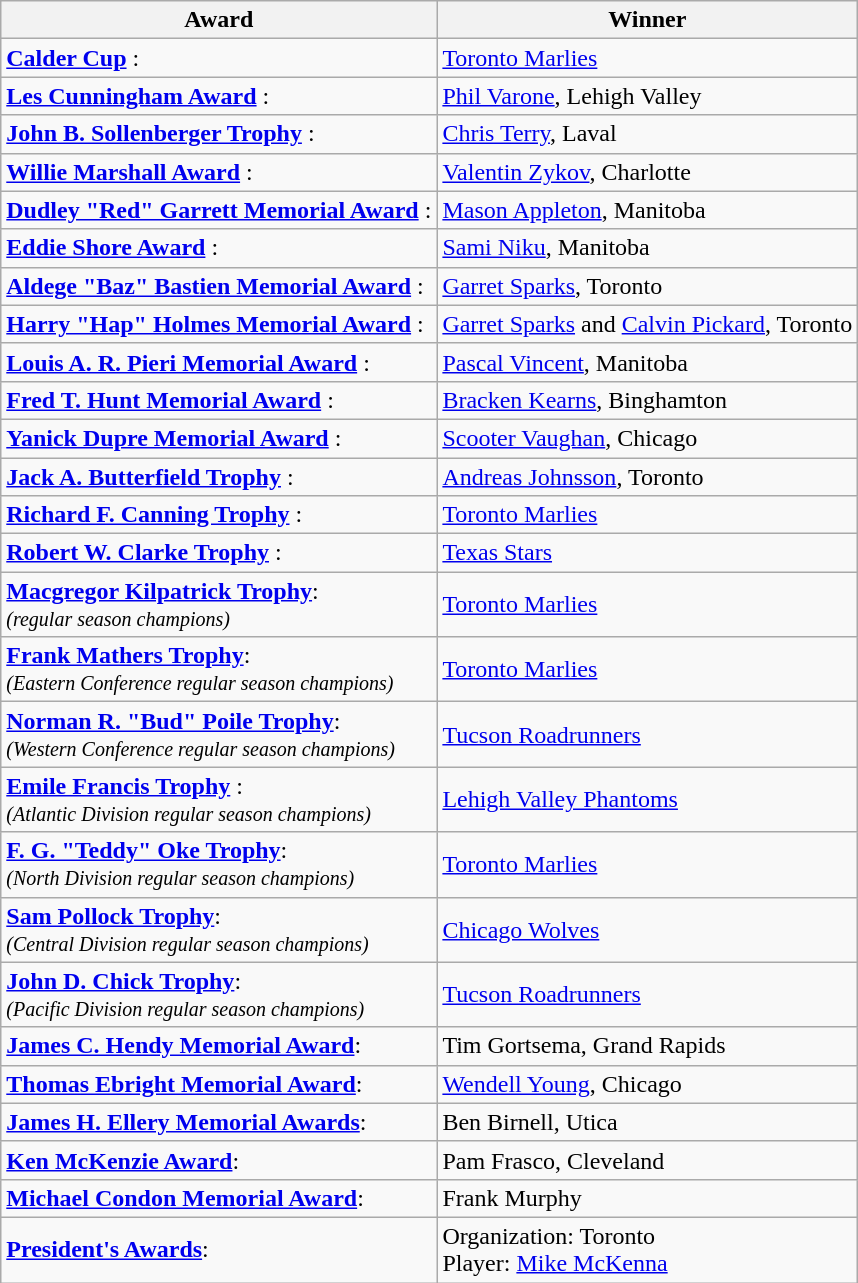<table class="wikitable">
<tr>
<th>Award</th>
<th>Winner</th>
</tr>
<tr>
<td><strong><a href='#'>Calder Cup</a> </strong>:</td>
<td><a href='#'>Toronto Marlies</a></td>
</tr>
<tr>
<td><strong><a href='#'>Les Cunningham Award</a> </strong>:</td>
<td><a href='#'>Phil Varone</a>, Lehigh Valley</td>
</tr>
<tr>
<td><strong><a href='#'>John B. Sollenberger Trophy</a> </strong>:</td>
<td><a href='#'>Chris Terry</a>, Laval</td>
</tr>
<tr>
<td><strong><a href='#'>Willie Marshall Award</a> </strong>:</td>
<td><a href='#'>Valentin Zykov</a>, Charlotte</td>
</tr>
<tr>
<td><strong><a href='#'>Dudley "Red" Garrett Memorial Award</a> </strong>:</td>
<td><a href='#'>Mason Appleton</a>, Manitoba</td>
</tr>
<tr>
<td><strong><a href='#'>Eddie Shore Award</a> </strong>:</td>
<td><a href='#'>Sami Niku</a>, Manitoba</td>
</tr>
<tr>
<td><strong><a href='#'>Aldege "Baz" Bastien Memorial Award</a> </strong>:</td>
<td><a href='#'>Garret Sparks</a>, Toronto</td>
</tr>
<tr>
<td><strong><a href='#'>Harry "Hap" Holmes Memorial Award</a> </strong>:</td>
<td><a href='#'>Garret Sparks</a> and <a href='#'>Calvin Pickard</a>, Toronto</td>
</tr>
<tr>
<td><strong><a href='#'>Louis A. R. Pieri Memorial Award</a> </strong>:</td>
<td><a href='#'>Pascal Vincent</a>, Manitoba</td>
</tr>
<tr>
<td><strong><a href='#'>Fred T. Hunt Memorial Award</a> </strong>:</td>
<td><a href='#'>Bracken Kearns</a>, Binghamton</td>
</tr>
<tr>
<td><strong><a href='#'>Yanick Dupre Memorial Award</a> </strong>:</td>
<td><a href='#'>Scooter Vaughan</a>, Chicago</td>
</tr>
<tr>
<td><strong><a href='#'>Jack A. Butterfield Trophy</a> </strong>:</td>
<td><a href='#'>Andreas Johnsson</a>, Toronto</td>
</tr>
<tr>
<td><strong><a href='#'>Richard F. Canning Trophy</a> </strong>:</td>
<td><a href='#'>Toronto Marlies</a></td>
</tr>
<tr>
<td><strong><a href='#'>Robert W. Clarke Trophy</a> </strong>:</td>
<td><a href='#'>Texas Stars</a></td>
</tr>
<tr>
<td><strong><a href='#'>Macgregor Kilpatrick Trophy</a></strong>:<br><small><em>(regular season champions)</em></small></td>
<td><a href='#'>Toronto Marlies</a></td>
</tr>
<tr>
<td><strong><a href='#'>Frank Mathers Trophy</a></strong>:<br><small><em>(Eastern Conference regular season champions)</em></small></td>
<td><a href='#'>Toronto Marlies</a></td>
</tr>
<tr>
<td><strong><a href='#'>Norman R. "Bud" Poile Trophy</a></strong>:<br><small><em>(Western Conference regular season champions)</em></small></td>
<td><a href='#'>Tucson Roadrunners</a></td>
</tr>
<tr>
<td><strong><a href='#'>Emile Francis Trophy</a> </strong>:<br><small><em>(Atlantic Division regular season champions)</em></small></td>
<td><a href='#'>Lehigh Valley Phantoms</a></td>
</tr>
<tr>
<td><strong><a href='#'>F. G. "Teddy" Oke Trophy</a></strong>:<br><small><em>(North Division regular season champions)</em></small></td>
<td><a href='#'>Toronto Marlies</a></td>
</tr>
<tr>
<td><strong><a href='#'>Sam Pollock Trophy</a></strong>:<br><small><em>(Central Division regular season champions)</em></small></td>
<td><a href='#'>Chicago Wolves</a></td>
</tr>
<tr>
<td><strong><a href='#'>John D. Chick Trophy</a></strong>:<br><small><em>(Pacific Division regular season champions)</em></small></td>
<td><a href='#'>Tucson Roadrunners</a></td>
</tr>
<tr>
<td><strong><a href='#'>James C. Hendy Memorial Award</a></strong>:</td>
<td>Tim Gortsema, Grand Rapids</td>
</tr>
<tr>
<td><strong><a href='#'>Thomas Ebright Memorial Award</a></strong>:</td>
<td><a href='#'>Wendell Young</a>, Chicago</td>
</tr>
<tr>
<td><strong><a href='#'>James H. Ellery Memorial Awards</a></strong>:</td>
<td>Ben Birnell, Utica</td>
</tr>
<tr>
<td><strong><a href='#'>Ken McKenzie Award</a></strong>:</td>
<td>Pam Frasco, Cleveland</td>
</tr>
<tr>
<td><strong><a href='#'>Michael Condon Memorial Award</a></strong>:</td>
<td>Frank Murphy</td>
</tr>
<tr>
<td><strong><a href='#'>President's Awards</a></strong>:</td>
<td>Organization: Toronto<br>Player: <a href='#'>Mike McKenna</a></td>
</tr>
</table>
